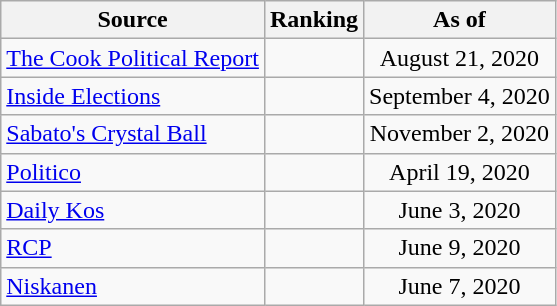<table class="wikitable" style="text-align:center">
<tr>
<th>Source</th>
<th>Ranking</th>
<th>As of</th>
</tr>
<tr>
<td style="text-align:left"><a href='#'>The Cook Political Report</a></td>
<td></td>
<td>August 21, 2020</td>
</tr>
<tr>
<td style="text-align:left"><a href='#'>Inside Elections</a></td>
<td></td>
<td>September 4, 2020</td>
</tr>
<tr>
<td style="text-align:left"><a href='#'>Sabato's Crystal Ball</a></td>
<td></td>
<td>November 2, 2020</td>
</tr>
<tr>
<td style="text-align:left"><a href='#'>Politico</a></td>
<td></td>
<td>April 19, 2020</td>
</tr>
<tr>
<td style="text-align:left"><a href='#'>Daily Kos</a></td>
<td></td>
<td>June 3, 2020</td>
</tr>
<tr>
<td style="text-align:left"><a href='#'>RCP</a></td>
<td></td>
<td>June 9, 2020</td>
</tr>
<tr>
<td style="text-align:left"><a href='#'>Niskanen</a></td>
<td></td>
<td>June 7, 2020</td>
</tr>
</table>
